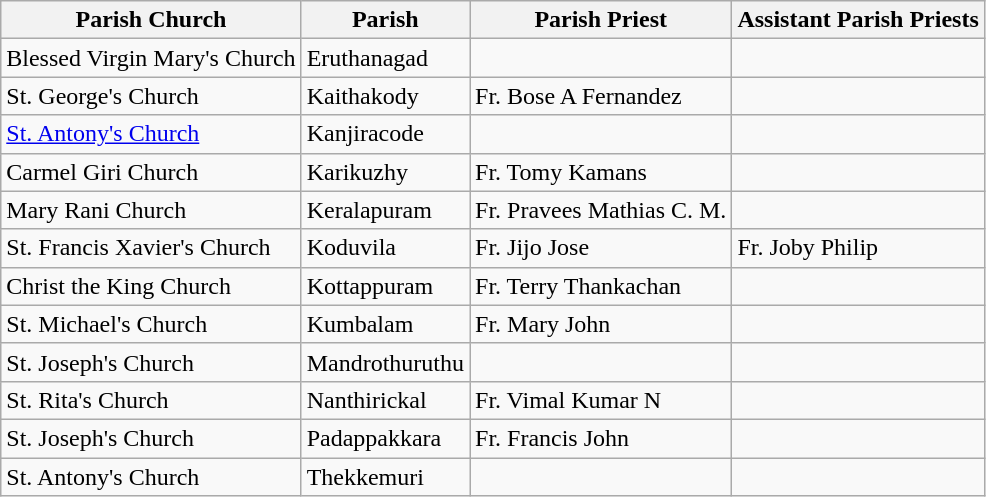<table class="wikitable">
<tr>
<th>Parish Church</th>
<th>Parish</th>
<th>Parish Priest</th>
<th>Assistant Parish Priests</th>
</tr>
<tr>
<td>Blessed Virgin Mary's Church</td>
<td>Eruthanagad</td>
<td></td>
<td></td>
</tr>
<tr>
<td>St. George's Church</td>
<td>Kaithakody</td>
<td>Fr. Bose A Fernandez</td>
<td></td>
</tr>
<tr>
<td><a href='#'>St. Antony's Church</a></td>
<td>Kanjiracode</td>
<td></td>
<td></td>
</tr>
<tr>
<td>Carmel Giri Church</td>
<td>Karikuzhy</td>
<td>Fr. Tomy Kamans</td>
<td></td>
</tr>
<tr>
<td>Mary Rani Church</td>
<td>Keralapuram</td>
<td>Fr. Pravees Mathias C. M.</td>
<td></td>
</tr>
<tr>
<td>St. Francis Xavier's Church</td>
<td>Koduvila</td>
<td>Fr. Jijo Jose</td>
<td>Fr. Joby Philip</td>
</tr>
<tr>
<td>Christ the King Church</td>
<td>Kottappuram</td>
<td>Fr. Terry Thankachan</td>
<td></td>
</tr>
<tr>
<td>St. Michael's Church</td>
<td>Kumbalam</td>
<td>Fr. Mary John</td>
<td></td>
</tr>
<tr>
<td>St. Joseph's Church</td>
<td>Mandrothuruthu</td>
<td></td>
<td></td>
</tr>
<tr>
<td>St. Rita's Church</td>
<td>Nanthirickal</td>
<td>Fr. Vimal Kumar N</td>
<td></td>
</tr>
<tr>
<td>St. Joseph's Church</td>
<td>Padappakkara</td>
<td>Fr. Francis John</td>
<td></td>
</tr>
<tr>
<td>St. Antony's Church</td>
<td>Thekkemuri</td>
<td></td>
<td></td>
</tr>
</table>
